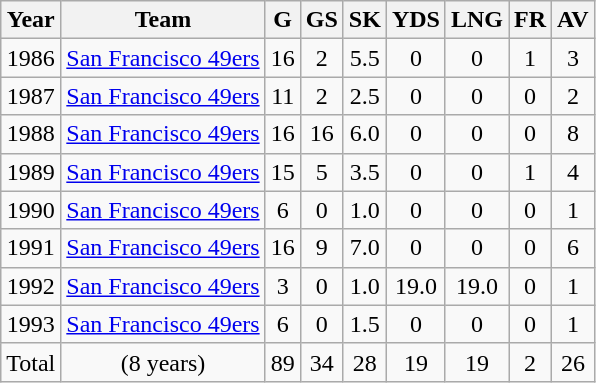<table class="wikitable">
<tr style="text-align:center;">
<th>Year</th>
<th>Team</th>
<th>G</th>
<th>GS</th>
<th>SK</th>
<th>YDS</th>
<th>LNG</th>
<th>FR</th>
<th>AV</th>
</tr>
<tr style="text-align:center;">
<td>1986</td>
<td><a href='#'>San Francisco 49ers</a></td>
<td>16</td>
<td>2</td>
<td>5.5</td>
<td>0</td>
<td>0</td>
<td>1</td>
<td>3</td>
</tr>
<tr style="text-align:center;">
<td>1987</td>
<td><a href='#'>San Francisco 49ers</a></td>
<td>11</td>
<td>2</td>
<td>2.5</td>
<td>0</td>
<td>0</td>
<td>0</td>
<td>2</td>
</tr>
<tr style="text-align:center;">
<td>1988</td>
<td><a href='#'>San Francisco 49ers</a></td>
<td>16</td>
<td>16</td>
<td>6.0</td>
<td>0</td>
<td>0</td>
<td>0</td>
<td>8</td>
</tr>
<tr style="text-align:center;">
<td>1989</td>
<td><a href='#'>San Francisco 49ers</a></td>
<td>15</td>
<td>5</td>
<td>3.5</td>
<td>0</td>
<td>0</td>
<td>1</td>
<td>4</td>
</tr>
<tr style="text-align:center;">
<td>1990</td>
<td><a href='#'>San Francisco 49ers</a></td>
<td>6</td>
<td>0</td>
<td>1.0</td>
<td>0</td>
<td>0</td>
<td>0</td>
<td>1</td>
</tr>
<tr style="text-align:center;">
<td>1991</td>
<td><a href='#'>San Francisco 49ers</a></td>
<td>16</td>
<td>9</td>
<td>7.0</td>
<td>0</td>
<td>0</td>
<td>0</td>
<td>6</td>
</tr>
<tr style="text-align:center;">
<td>1992</td>
<td><a href='#'>San Francisco 49ers</a></td>
<td>3</td>
<td>0</td>
<td>1.0</td>
<td>19.0</td>
<td>19.0</td>
<td>0</td>
<td>1</td>
</tr>
<tr style="text-align:center;">
<td>1993</td>
<td><a href='#'>San Francisco 49ers</a></td>
<td>6</td>
<td>0</td>
<td>1.5</td>
<td>0</td>
<td>0</td>
<td>0</td>
<td>1</td>
</tr>
<tr style="text-align:center;">
<td>Total</td>
<td>(8 years)</td>
<td>89</td>
<td>34</td>
<td>28</td>
<td>19</td>
<td>19</td>
<td>2</td>
<td>26</td>
</tr>
</table>
